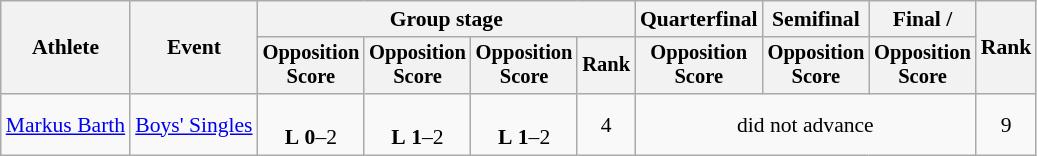<table class="wikitable" style="font-size:90%">
<tr>
<th rowspan=2>Athlete</th>
<th rowspan=2>Event</th>
<th colspan=4>Group stage</th>
<th>Quarterfinal</th>
<th>Semifinal</th>
<th>Final / </th>
<th rowspan=2>Rank</th>
</tr>
<tr style="font-size:95%">
<th>Opposition<br>Score</th>
<th>Opposition<br>Score</th>
<th>Opposition<br>Score</th>
<th>Rank</th>
<th>Opposition<br>Score</th>
<th>Opposition<br>Score</th>
<th>Opposition<br>Score</th>
</tr>
<tr align=center>
<td align=left><a href='#'>Markus Barth</a></td>
<td align=left><a href='#'>Boys' Singles</a></td>
<td><br><strong>L</strong> <strong>0</strong>–2</td>
<td><br><strong>L</strong> <strong>1</strong>–2</td>
<td><br><strong>L</strong> <strong>1</strong>–2</td>
<td>4</td>
<td colspan=3>did not advance</td>
<td>9</td>
</tr>
</table>
